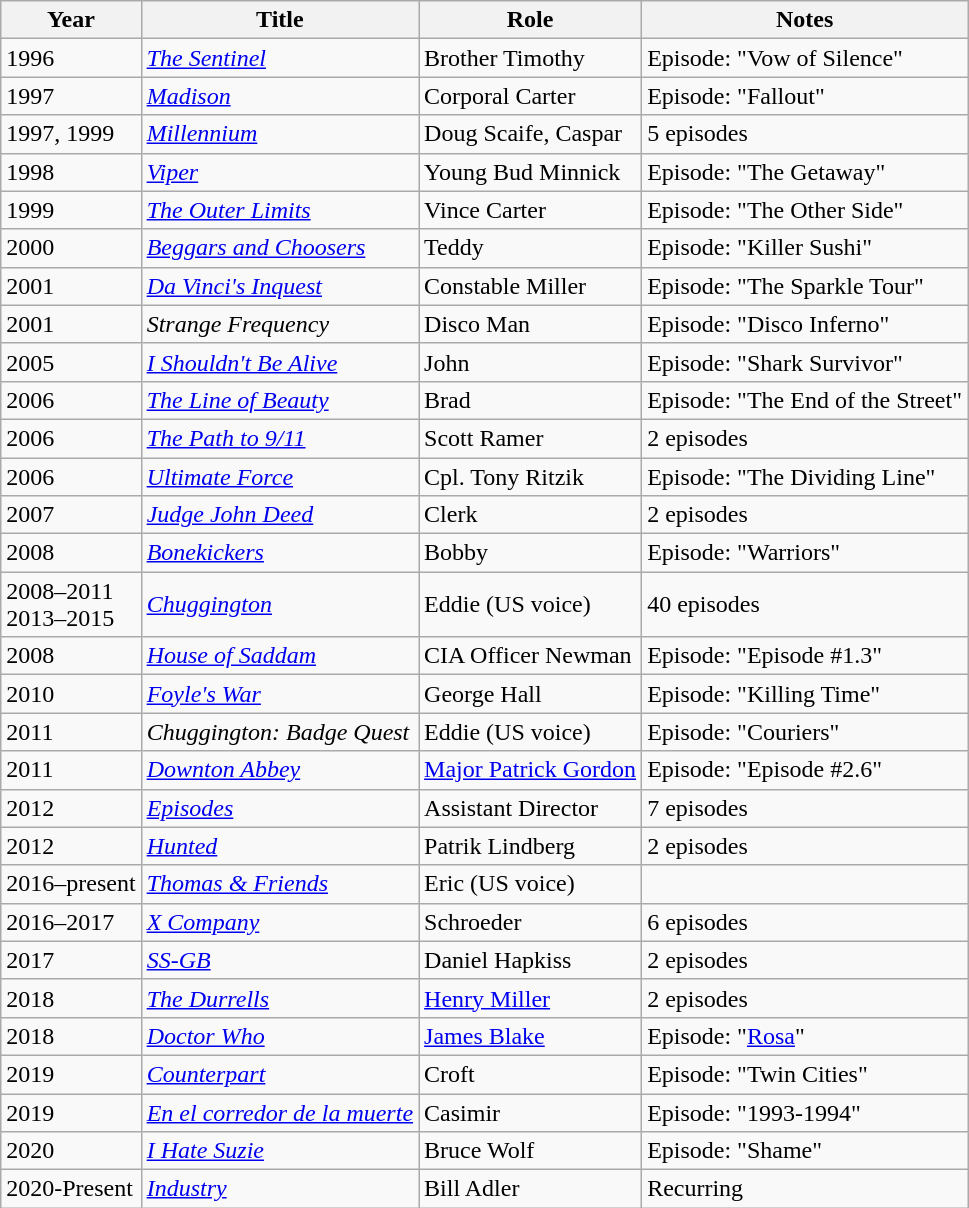<table class="wikitable sortable">
<tr>
<th>Year</th>
<th>Title</th>
<th>Role</th>
<th class="unsortable">Notes</th>
</tr>
<tr>
<td>1996</td>
<td data-sort-value="Sentinel, The"><em><a href='#'>The Sentinel</a></em></td>
<td>Brother Timothy</td>
<td>Episode: "Vow of Silence"</td>
</tr>
<tr>
<td>1997</td>
<td><em><a href='#'>Madison</a></em></td>
<td>Corporal Carter</td>
<td>Episode: "Fallout"</td>
</tr>
<tr>
<td>1997, 1999</td>
<td><em><a href='#'>Millennium</a></em></td>
<td>Doug Scaife, Caspar</td>
<td>5 episodes</td>
</tr>
<tr>
<td>1998</td>
<td><em><a href='#'>Viper</a></em></td>
<td>Young Bud Minnick</td>
<td>Episode: "The Getaway"</td>
</tr>
<tr>
<td>1999</td>
<td data-sort-value="Outer Limits, The"><em><a href='#'>The Outer Limits</a></em></td>
<td>Vince Carter</td>
<td>Episode: "The Other Side"</td>
</tr>
<tr>
<td>2000</td>
<td><em><a href='#'>Beggars and Choosers</a></em></td>
<td>Teddy</td>
<td>Episode: "Killer Sushi"</td>
</tr>
<tr>
<td>2001</td>
<td><em><a href='#'>Da Vinci's Inquest</a></em></td>
<td>Constable Miller</td>
<td>Episode: "The Sparkle Tour"</td>
</tr>
<tr>
<td>2001</td>
<td><em>Strange Frequency</em></td>
<td>Disco Man</td>
<td>Episode: "Disco Inferno"</td>
</tr>
<tr>
<td>2005</td>
<td><em><a href='#'>I Shouldn't Be Alive</a></em></td>
<td>John</td>
<td>Episode: "Shark Survivor"</td>
</tr>
<tr>
<td>2006</td>
<td data-sort-value="Line of Beauty, The"><em><a href='#'>The Line of Beauty</a></em></td>
<td>Brad</td>
<td>Episode: "The End of the Street"</td>
</tr>
<tr>
<td>2006</td>
<td data-sort-value="Path to 9/11, The"><em><a href='#'>The Path to 9/11</a></em></td>
<td>Scott Ramer</td>
<td>2 episodes</td>
</tr>
<tr>
<td>2006</td>
<td><em><a href='#'>Ultimate Force</a></em></td>
<td>Cpl. Tony Ritzik</td>
<td>Episode: "The Dividing Line"</td>
</tr>
<tr>
<td>2007</td>
<td><em><a href='#'>Judge John Deed</a></em></td>
<td>Clerk</td>
<td>2 episodes</td>
</tr>
<tr>
<td>2008</td>
<td><em><a href='#'>Bonekickers</a></em></td>
<td>Bobby</td>
<td>Episode: "Warriors"</td>
</tr>
<tr>
<td>2008–2011<br>2013–2015</td>
<td><em><a href='#'>Chuggington</a></em></td>
<td>Eddie (US voice)</td>
<td>40 episodes</td>
</tr>
<tr>
<td>2008</td>
<td><em><a href='#'>House of Saddam</a></em></td>
<td>CIA Officer Newman</td>
<td>Episode: "Episode #1.3"</td>
</tr>
<tr>
<td>2010</td>
<td><em><a href='#'>Foyle's War</a></em></td>
<td>George Hall</td>
<td>Episode: "Killing Time"</td>
</tr>
<tr>
<td>2011</td>
<td><em>Chuggington: Badge Quest</em></td>
<td>Eddie (US voice)</td>
<td>Episode: "Couriers"</td>
</tr>
<tr>
<td>2011</td>
<td><em><a href='#'>Downton Abbey</a></em></td>
<td><a href='#'>Major Patrick Gordon</a></td>
<td>Episode: "Episode #2.6"</td>
</tr>
<tr>
<td>2012</td>
<td><em><a href='#'>Episodes</a></em></td>
<td>Assistant Director</td>
<td>7 episodes</td>
</tr>
<tr>
<td>2012</td>
<td><em><a href='#'>Hunted</a></em></td>
<td>Patrik Lindberg</td>
<td>2 episodes</td>
</tr>
<tr>
<td>2016–present</td>
<td><em><a href='#'>Thomas & Friends</a></em></td>
<td>Eric (US voice)</td>
<td></td>
</tr>
<tr>
<td>2016–2017</td>
<td><em><a href='#'>X Company</a></em></td>
<td>Schroeder</td>
<td>6 episodes</td>
</tr>
<tr>
<td>2017</td>
<td><em><a href='#'>SS-GB</a></em></td>
<td>Daniel Hapkiss</td>
<td>2 episodes</td>
</tr>
<tr>
<td>2018</td>
<td data-sort-value="Durrells, The"><em><a href='#'>The Durrells</a></em></td>
<td><a href='#'>Henry Miller</a></td>
<td>2 episodes</td>
</tr>
<tr>
<td>2018</td>
<td><em><a href='#'>Doctor Who</a></em></td>
<td><a href='#'>James Blake</a></td>
<td>Episode: "<a href='#'>Rosa</a>"</td>
</tr>
<tr>
<td>2019</td>
<td><em><a href='#'>Counterpart</a></em></td>
<td>Croft</td>
<td>Episode: "Twin Cities"</td>
</tr>
<tr>
<td>2019</td>
<td><em><a href='#'>En el corredor de la muerte</a></em></td>
<td>Casimir</td>
<td>Episode: "1993-1994"</td>
</tr>
<tr>
<td>2020</td>
<td><em><a href='#'>I Hate Suzie</a></em></td>
<td>Bruce Wolf</td>
<td>Episode: "Shame"</td>
</tr>
<tr>
<td>2020-Present</td>
<td><em><a href='#'>Industry</a></em></td>
<td>Bill Adler</td>
<td>Recurring</td>
</tr>
</table>
